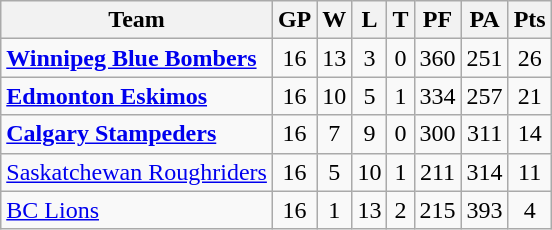<table class="wikitable" valign="top">
<tr>
<th>Team</th>
<th>GP</th>
<th>W</th>
<th>L</th>
<th>T</th>
<th>PF</th>
<th>PA</th>
<th>Pts</th>
</tr>
<tr align="center">
<td align="left"><strong><a href='#'>Winnipeg Blue Bombers</a></strong></td>
<td>16</td>
<td>13</td>
<td>3</td>
<td>0</td>
<td>360</td>
<td>251</td>
<td>26</td>
</tr>
<tr align="center">
<td align="left"><strong><a href='#'>Edmonton Eskimos</a></strong></td>
<td>16</td>
<td>10</td>
<td>5</td>
<td>1</td>
<td>334</td>
<td>257</td>
<td>21</td>
</tr>
<tr align="center">
<td align="left"><strong><a href='#'>Calgary Stampeders</a></strong></td>
<td>16</td>
<td>7</td>
<td>9</td>
<td>0</td>
<td>300</td>
<td>311</td>
<td>14</td>
</tr>
<tr align="center">
<td align="left"><a href='#'>Saskatchewan Roughriders</a></td>
<td>16</td>
<td>5</td>
<td>10</td>
<td>1</td>
<td>211</td>
<td>314</td>
<td>11</td>
</tr>
<tr align="center">
<td align="left"><a href='#'>BC Lions</a></td>
<td>16</td>
<td>1</td>
<td>13</td>
<td>2</td>
<td>215</td>
<td>393</td>
<td>4</td>
</tr>
</table>
